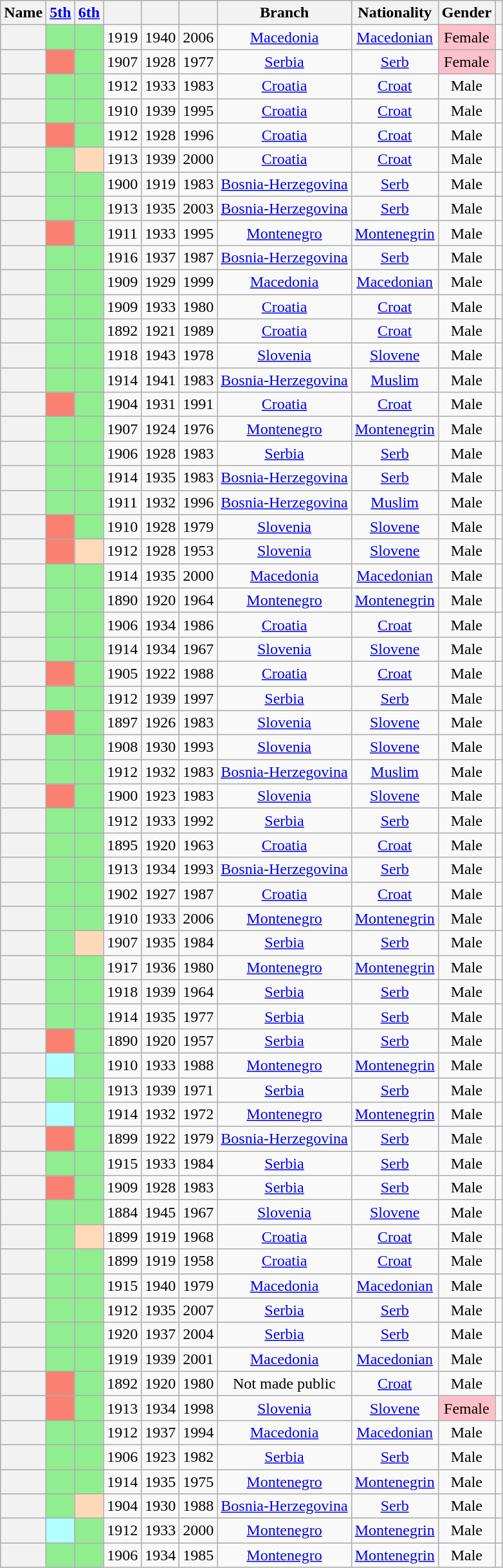<table class="wikitable sortable" style=text-align:center>
<tr>
<th scope="col">Name</th>
<th scope="col"><a href='#'>5th</a></th>
<th scope="col"><a href='#'>6th</a></th>
<th scope="col"></th>
<th scope="col"></th>
<th scope="col"></th>
<th scope="col">Branch</th>
<th scope="col">Nationality</th>
<th scope="col">Gender</th>
<th scope="col" class="unsortable"></th>
</tr>
<tr>
<th align="center" scope="row" style="font-weight:normal;"></th>
<td bgcolor = LightGreen></td>
<td bgcolor = LightGreen></td>
<td>1919</td>
<td>1940</td>
<td>2006</td>
<td><a href='#'>Macedonia</a></td>
<td><a href='#'>Macedonian</a></td>
<td style="background: Pink">Female</td>
<td></td>
</tr>
<tr>
<th align="center" scope="row" style="font-weight:normal;"></th>
<td bgcolor = Salmon></td>
<td bgcolor = LightGreen></td>
<td>1907</td>
<td>1928</td>
<td>1977</td>
<td><a href='#'>Serbia</a></td>
<td><a href='#'>Serb</a></td>
<td style="background: Pink">Female</td>
<td></td>
</tr>
<tr>
<th align="center" scope="row" style="font-weight:normal;"></th>
<td bgcolor = LightGreen></td>
<td bgcolor = LightGreen></td>
<td>1912</td>
<td>1933</td>
<td>1983</td>
<td><a href='#'>Croatia</a></td>
<td><a href='#'>Croat</a></td>
<td>Male</td>
<td></td>
</tr>
<tr>
<th align="center" scope="row" style="font-weight:normal;"></th>
<td bgcolor = LightGreen></td>
<td bgcolor = LightGreen></td>
<td>1910</td>
<td>1939</td>
<td>1995</td>
<td><a href='#'>Croatia</a></td>
<td><a href='#'>Croat</a></td>
<td>Male</td>
<td></td>
</tr>
<tr>
<th align="center" scope="row" style="font-weight:normal;"></th>
<td bgcolor = Salmon></td>
<td bgcolor = LightGreen></td>
<td>1912</td>
<td>1928</td>
<td>1996</td>
<td><a href='#'>Croatia</a></td>
<td><a href='#'>Croat</a></td>
<td>Male</td>
<td></td>
</tr>
<tr>
<th align="center" scope="row" style="font-weight:normal;"></th>
<td bgcolor = LightGreen></td>
<td bgcolor = PeachPuff></td>
<td>1913</td>
<td>1939</td>
<td>2000</td>
<td><a href='#'>Croatia</a></td>
<td><a href='#'>Croat</a></td>
<td>Male</td>
<td></td>
</tr>
<tr>
<th align="center" scope="row" style="font-weight:normal;"></th>
<td bgcolor = LightGreen></td>
<td bgcolor = LightGreen></td>
<td>1900</td>
<td>1919</td>
<td>1983</td>
<td><a href='#'>Bosnia-Herzegovina</a></td>
<td><a href='#'>Serb</a></td>
<td>Male</td>
<td></td>
</tr>
<tr>
<th align="center" scope="row" style="font-weight:normal;"></th>
<td bgcolor = LightGreen></td>
<td bgcolor = LightGreen></td>
<td>1913</td>
<td>1935</td>
<td>2003</td>
<td><a href='#'>Bosnia-Herzegovina</a></td>
<td><a href='#'>Serb</a></td>
<td>Male</td>
<td></td>
</tr>
<tr>
<th align="center" scope="row" style="font-weight:normal;"></th>
<td bgcolor = Salmon></td>
<td bgcolor = LightGreen></td>
<td>1911</td>
<td>1933</td>
<td>1995</td>
<td><a href='#'>Montenegro</a></td>
<td><a href='#'>Montenegrin</a></td>
<td>Male</td>
<td></td>
</tr>
<tr>
<th align="center" scope="row" style="font-weight:normal;"></th>
<td bgcolor = LightGreen></td>
<td bgcolor = LightGreen></td>
<td>1916</td>
<td>1937</td>
<td>1987</td>
<td><a href='#'>Bosnia-Herzegovina</a></td>
<td><a href='#'>Serb</a></td>
<td>Male</td>
<td></td>
</tr>
<tr>
<th align="center" scope="row" style="font-weight:normal;"></th>
<td bgcolor = LightGreen></td>
<td bgcolor = LightGreen></td>
<td>1909</td>
<td>1929</td>
<td>1999</td>
<td><a href='#'>Macedonia</a></td>
<td><a href='#'>Macedonian</a></td>
<td>Male</td>
<td></td>
</tr>
<tr>
<th align="center" scope="row" style="font-weight:normal;"></th>
<td bgcolor = LightGreen></td>
<td bgcolor = LightGreen></td>
<td>1909</td>
<td>1933</td>
<td>1980</td>
<td><a href='#'>Croatia</a></td>
<td><a href='#'>Croat</a></td>
<td>Male</td>
<td></td>
</tr>
<tr>
<th align="center" scope="row" style="font-weight:normal;"></th>
<td bgcolor = LightGreen></td>
<td bgcolor = LightGreen></td>
<td>1892</td>
<td>1921</td>
<td>1989</td>
<td><a href='#'>Croatia</a></td>
<td><a href='#'>Croat</a></td>
<td>Male</td>
<td></td>
</tr>
<tr>
<th align="center" scope="row" style="font-weight:normal;"></th>
<td bgcolor = LightGreen></td>
<td bgcolor = LightGreen></td>
<td>1918</td>
<td>1943</td>
<td>1978</td>
<td><a href='#'>Slovenia</a></td>
<td><a href='#'>Slovene</a></td>
<td>Male</td>
<td></td>
</tr>
<tr>
<th align="center" scope="row" style="font-weight:normal;"></th>
<td bgcolor = LightGreen></td>
<td bgcolor = LightGreen></td>
<td>1914</td>
<td>1941</td>
<td>1983</td>
<td><a href='#'>Bosnia-Herzegovina</a></td>
<td><a href='#'>Muslim</a></td>
<td>Male</td>
<td></td>
</tr>
<tr>
<th align="center" scope="row" style="font-weight:normal;"></th>
<td bgcolor = Salmon></td>
<td bgcolor = LightGreen></td>
<td>1904</td>
<td>1931</td>
<td>1991</td>
<td><a href='#'>Croatia</a></td>
<td><a href='#'>Croat</a></td>
<td>Male</td>
<td></td>
</tr>
<tr>
<th align="center" scope="row" style="font-weight:normal;"></th>
<td bgcolor = LightGreen></td>
<td bgcolor = LightGreen></td>
<td>1907</td>
<td>1924</td>
<td>1976</td>
<td><a href='#'>Montenegro</a></td>
<td><a href='#'>Montenegrin</a></td>
<td>Male</td>
<td></td>
</tr>
<tr>
<th align="center" scope="row" style="font-weight:normal;"></th>
<td bgcolor = LightGreen></td>
<td bgcolor = LightGreen></td>
<td>1906</td>
<td>1928</td>
<td>1983</td>
<td><a href='#'>Serbia</a></td>
<td><a href='#'>Serb</a></td>
<td>Male</td>
<td></td>
</tr>
<tr>
<th align="center" scope="row" style="font-weight:normal;"></th>
<td bgcolor = LightGreen></td>
<td bgcolor = LightGreen></td>
<td>1914</td>
<td>1935</td>
<td>1983</td>
<td><a href='#'>Bosnia-Herzegovina</a></td>
<td><a href='#'>Serb</a></td>
<td>Male</td>
<td></td>
</tr>
<tr>
<th align="center" scope="row" style="font-weight:normal;"></th>
<td bgcolor = LightGreen></td>
<td bgcolor = LightGreen></td>
<td>1911</td>
<td>1932</td>
<td>1996</td>
<td><a href='#'>Bosnia-Herzegovina</a></td>
<td><a href='#'>Muslim</a></td>
<td>Male</td>
<td></td>
</tr>
<tr>
<th align="center" scope="row" style="font-weight:normal;"></th>
<td bgcolor = Salmon></td>
<td bgcolor = LightGreen></td>
<td>1910</td>
<td>1928</td>
<td>1979</td>
<td><a href='#'>Slovenia</a></td>
<td><a href='#'>Slovene</a></td>
<td>Male</td>
<td></td>
</tr>
<tr>
<th align="center" scope="row" style="font-weight:normal;"></th>
<td bgcolor = Salmon></td>
<td bgcolor = PeachPuff></td>
<td>1912</td>
<td>1928</td>
<td>1953</td>
<td><a href='#'>Slovenia</a></td>
<td><a href='#'>Slovene</a></td>
<td>Male</td>
<td></td>
</tr>
<tr>
<th align="center" scope="row" style="font-weight:normal;"></th>
<td bgcolor = LightGreen></td>
<td bgcolor = LightGreen></td>
<td>1914</td>
<td>1935</td>
<td>2000</td>
<td><a href='#'>Macedonia</a></td>
<td><a href='#'>Macedonian</a></td>
<td>Male</td>
<td></td>
</tr>
<tr>
<th align="center" scope="row" style="font-weight:normal;"></th>
<td bgcolor = LightGreen></td>
<td bgcolor = LightGreen></td>
<td>1890</td>
<td>1920</td>
<td>1964</td>
<td><a href='#'>Montenegro</a></td>
<td><a href='#'>Montenegrin</a></td>
<td>Male</td>
<td></td>
</tr>
<tr>
<th align="center" scope="row" style="font-weight:normal;"></th>
<td bgcolor = LightGreen></td>
<td bgcolor = LightGreen></td>
<td>1906</td>
<td>1934</td>
<td>1986</td>
<td><a href='#'>Croatia</a></td>
<td><a href='#'>Croat</a></td>
<td>Male</td>
<td></td>
</tr>
<tr>
<th align="center" scope="row" style="font-weight:normal;"></th>
<td bgcolor = LightGreen></td>
<td bgcolor = LightGreen></td>
<td>1914</td>
<td>1934</td>
<td>1967</td>
<td><a href='#'>Slovenia</a></td>
<td><a href='#'>Slovene</a></td>
<td>Male</td>
<td></td>
</tr>
<tr>
<th align="center" scope="row" style="font-weight:normal;"></th>
<td bgcolor = Salmon></td>
<td bgcolor = LightGreen></td>
<td>1905</td>
<td>1922</td>
<td>1988</td>
<td><a href='#'>Croatia</a></td>
<td><a href='#'>Croat</a></td>
<td>Male</td>
<td></td>
</tr>
<tr>
<th align="center" scope="row" style="font-weight:normal;"></th>
<td bgcolor = LightGreen></td>
<td bgcolor = LightGreen></td>
<td>1912</td>
<td>1939</td>
<td>1997</td>
<td><a href='#'>Serbia</a></td>
<td><a href='#'>Serb</a></td>
<td>Male</td>
<td></td>
</tr>
<tr>
<th align="center" scope="row" style="font-weight:normal;"></th>
<td bgcolor = Salmon></td>
<td bgcolor = LightGreen></td>
<td>1897</td>
<td>1926</td>
<td>1983</td>
<td><a href='#'>Slovenia</a></td>
<td><a href='#'>Slovene</a></td>
<td>Male</td>
<td></td>
</tr>
<tr>
<th align="center" scope="row" style="font-weight:normal;"></th>
<td bgcolor = LightGreen></td>
<td bgcolor = LightGreen></td>
<td>1908</td>
<td>1930</td>
<td>1993</td>
<td><a href='#'>Slovenia</a></td>
<td><a href='#'>Slovene</a></td>
<td>Male</td>
<td></td>
</tr>
<tr>
<th align="center" scope="row" style="font-weight:normal;"></th>
<td bgcolor = LightGreen></td>
<td bgcolor = LightGreen></td>
<td>1912</td>
<td>1932</td>
<td>1983</td>
<td><a href='#'>Bosnia-Herzegovina</a></td>
<td><a href='#'>Muslim</a></td>
<td>Male</td>
<td></td>
</tr>
<tr>
<th align="center" scope="row" style="font-weight:normal;"></th>
<td bgcolor = Salmon></td>
<td bgcolor = LightGreen></td>
<td>1900</td>
<td>1923</td>
<td>1983</td>
<td><a href='#'>Slovenia</a></td>
<td><a href='#'>Slovene</a></td>
<td>Male</td>
<td></td>
</tr>
<tr>
<th align="center" scope="row" style="font-weight:normal;"></th>
<td bgcolor = LightGreen></td>
<td bgcolor = LightGreen></td>
<td>1912</td>
<td>1933</td>
<td>1992</td>
<td><a href='#'>Serbia</a></td>
<td><a href='#'>Serb</a></td>
<td>Male</td>
<td></td>
</tr>
<tr>
<th align="center" scope="row" style="font-weight:normal;"></th>
<td bgcolor = LightGreen></td>
<td bgcolor = LightGreen></td>
<td>1895</td>
<td>1920</td>
<td>1963</td>
<td><a href='#'>Croatia</a></td>
<td><a href='#'>Croat</a></td>
<td>Male</td>
<td></td>
</tr>
<tr>
<th align="center" scope="row" style="font-weight:normal;"></th>
<td bgcolor = LightGreen></td>
<td bgcolor = LightGreen></td>
<td>1913</td>
<td>1934</td>
<td>1993</td>
<td><a href='#'>Bosnia-Herzegovina</a></td>
<td><a href='#'>Serb</a></td>
<td>Male</td>
<td></td>
</tr>
<tr>
<th align="center" scope="row" style="font-weight:normal;"></th>
<td bgcolor = LightGreen></td>
<td bgcolor = LightGreen></td>
<td>1902</td>
<td>1927</td>
<td>1987</td>
<td><a href='#'>Croatia</a></td>
<td><a href='#'>Croat</a></td>
<td>Male</td>
<td></td>
</tr>
<tr>
<th align="center" scope="row" style="font-weight:normal;"></th>
<td bgcolor = LightGreen></td>
<td bgcolor = LightGreen></td>
<td>1910</td>
<td>1933</td>
<td>2006</td>
<td><a href='#'>Montenegro</a></td>
<td><a href='#'>Montenegrin</a></td>
<td>Male</td>
<td></td>
</tr>
<tr>
<th align="center" scope="row" style="font-weight:normal;"></th>
<td bgcolor = LightGreen></td>
<td bgcolor = PeachPuff></td>
<td>1907</td>
<td>1935</td>
<td>1984</td>
<td><a href='#'>Serbia</a></td>
<td><a href='#'>Serb</a></td>
<td>Male</td>
<td></td>
</tr>
<tr>
<th align="center" scope="row" style="font-weight:normal;"></th>
<td bgcolor = LightGreen></td>
<td bgcolor = LightGreen></td>
<td>1917</td>
<td>1936</td>
<td>1980</td>
<td><a href='#'>Montenegro</a></td>
<td><a href='#'>Montenegrin</a></td>
<td>Male</td>
<td></td>
</tr>
<tr>
<th align="center" scope="row" style="font-weight:normal;"></th>
<td bgcolor = LightGreen></td>
<td bgcolor = LightGreen></td>
<td>1918</td>
<td>1939</td>
<td>1964</td>
<td><a href='#'>Serbia</a></td>
<td><a href='#'>Serb</a></td>
<td>Male</td>
<td></td>
</tr>
<tr>
<th align="center" scope="row" style="font-weight:normal;"></th>
<td bgcolor = LightGreen></td>
<td bgcolor = LightGreen></td>
<td>1914</td>
<td>1935</td>
<td>1977</td>
<td><a href='#'>Serbia</a></td>
<td><a href='#'>Serb</a></td>
<td>Male</td>
<td></td>
</tr>
<tr>
<th align="center" scope="row" style="font-weight:normal;"></th>
<td bgcolor = Salmon></td>
<td bgcolor = LightGreen></td>
<td>1890</td>
<td>1920</td>
<td>1957</td>
<td><a href='#'>Serbia</a></td>
<td><a href='#'>Serb</a></td>
<td>Male</td>
<td></td>
</tr>
<tr>
<th align="center" scope="row" style="font-weight:normal;"></th>
<td bgcolor = #B2FFFF></td>
<td bgcolor = LightGreen></td>
<td>1910</td>
<td>1933</td>
<td>1988</td>
<td><a href='#'>Montenegro</a></td>
<td><a href='#'>Montenegrin</a></td>
<td>Male</td>
<td></td>
</tr>
<tr>
<th align="center" scope="row" style="font-weight:normal;"></th>
<td bgcolor = LightGreen></td>
<td bgcolor = LightGreen></td>
<td>1913</td>
<td>1939</td>
<td>1971</td>
<td><a href='#'>Serbia</a></td>
<td><a href='#'>Serb</a></td>
<td>Male</td>
<td></td>
</tr>
<tr>
<th align="center" scope="row" style="font-weight:normal;"></th>
<td bgcolor = #B2FFFF></td>
<td bgcolor = LightGreen></td>
<td>1914</td>
<td>1932</td>
<td>1972</td>
<td><a href='#'>Montenegro</a></td>
<td><a href='#'>Montenegrin</a></td>
<td>Male</td>
<td></td>
</tr>
<tr>
<th align="center" scope="row" style="font-weight:normal;"></th>
<td bgcolor = Salmon></td>
<td bgcolor = LightGreen></td>
<td>1899</td>
<td>1922</td>
<td>1979</td>
<td><a href='#'>Bosnia-Herzegovina</a></td>
<td><a href='#'>Serb</a></td>
<td>Male</td>
<td></td>
</tr>
<tr>
<th align="center" scope="row" style="font-weight:normal;"></th>
<td bgcolor = LightGreen></td>
<td bgcolor = LightGreen></td>
<td>1915</td>
<td>1933</td>
<td>1984</td>
<td><a href='#'>Serbia</a></td>
<td><a href='#'>Serb</a></td>
<td>Male</td>
<td></td>
</tr>
<tr>
<th align="center" scope="row" style="font-weight:normal;"></th>
<td bgcolor = Salmon></td>
<td bgcolor = LightGreen></td>
<td>1909</td>
<td>1928</td>
<td>1983</td>
<td><a href='#'>Serbia</a></td>
<td><a href='#'>Serb</a></td>
<td>Male</td>
<td></td>
</tr>
<tr>
<th align="center" scope="row" style="font-weight:normal;"></th>
<td bgcolor = LightGreen></td>
<td bgcolor = LightGreen></td>
<td>1884</td>
<td>1945</td>
<td>1967</td>
<td><a href='#'>Slovenia</a></td>
<td><a href='#'>Slovene</a></td>
<td>Male</td>
<td></td>
</tr>
<tr>
<th align="center" scope="row" style="font-weight:normal;"></th>
<td bgcolor = LightGreen></td>
<td bgcolor = PeachPuff></td>
<td>1899</td>
<td>1919</td>
<td>1968</td>
<td><a href='#'>Croatia</a></td>
<td><a href='#'>Croat</a></td>
<td>Male</td>
<td></td>
</tr>
<tr>
<th align="center" scope="row" style="font-weight:normal;"></th>
<td bgcolor = LightGreen></td>
<td bgcolor = LightGreen></td>
<td>1899</td>
<td>1919</td>
<td>1958</td>
<td><a href='#'>Croatia</a></td>
<td><a href='#'>Croat</a></td>
<td>Male</td>
<td></td>
</tr>
<tr>
<th align="center" scope="row" style="font-weight:normal;"></th>
<td bgcolor = LightGreen></td>
<td bgcolor = LightGreen></td>
<td>1915</td>
<td>1940</td>
<td>1979</td>
<td><a href='#'>Macedonia</a></td>
<td><a href='#'>Macedonian</a></td>
<td>Male</td>
<td></td>
</tr>
<tr>
<th align="center" scope="row" style="font-weight:normal;"></th>
<td bgcolor = LightGreen></td>
<td bgcolor = LightGreen></td>
<td>1912</td>
<td>1935</td>
<td>2007</td>
<td><a href='#'>Serbia</a></td>
<td><a href='#'>Serb</a></td>
<td>Male</td>
<td></td>
</tr>
<tr>
<th align="center" scope="row" style="font-weight:normal;"></th>
<td bgcolor = LightGreen></td>
<td bgcolor = LightGreen></td>
<td>1920</td>
<td>1937</td>
<td>2004</td>
<td><a href='#'>Serbia</a></td>
<td><a href='#'>Serb</a></td>
<td>Male</td>
<td></td>
</tr>
<tr>
<th align="center" scope="row" style="font-weight:normal;"></th>
<td bgcolor = LightGreen></td>
<td bgcolor = LightGreen></td>
<td>1919</td>
<td>1939</td>
<td>2001</td>
<td><a href='#'>Macedonia</a></td>
<td><a href='#'>Macedonian</a></td>
<td>Male</td>
<td></td>
</tr>
<tr>
<th align="center" scope="row" style="font-weight:normal;"></th>
<td bgcolor = Salmon></td>
<td bgcolor = LightGreen></td>
<td>1892</td>
<td>1920</td>
<td>1980</td>
<td>Not made public</td>
<td><a href='#'>Croat</a></td>
<td>Male</td>
<td></td>
</tr>
<tr>
<th align="center" scope="row" style="font-weight:normal;"></th>
<td bgcolor = Salmon></td>
<td bgcolor = LightGreen></td>
<td>1913</td>
<td>1934</td>
<td>1998</td>
<td><a href='#'>Slovenia</a></td>
<td><a href='#'>Slovene</a></td>
<td style="background: Pink">Female</td>
<td></td>
</tr>
<tr>
<th align="center" scope="row" style="font-weight:normal;"></th>
<td bgcolor = LightGreen></td>
<td bgcolor = LightGreen></td>
<td>1912</td>
<td>1937</td>
<td>1994</td>
<td><a href='#'>Macedonia</a></td>
<td><a href='#'>Macedonian</a></td>
<td>Male</td>
<td></td>
</tr>
<tr>
<th align="center" scope="row" style="font-weight:normal;"></th>
<td bgcolor = LightGreen></td>
<td bgcolor = LightGreen></td>
<td>1906</td>
<td>1923</td>
<td>1982</td>
<td><a href='#'>Serbia</a></td>
<td><a href='#'>Serb</a></td>
<td>Male</td>
<td></td>
</tr>
<tr>
<th align="center" scope="row" style="font-weight:normal;"></th>
<td bgcolor = LightGreen></td>
<td bgcolor = LightGreen></td>
<td>1914</td>
<td>1935</td>
<td>1975</td>
<td><a href='#'>Montenegro</a></td>
<td><a href='#'>Montenegrin</a></td>
<td>Male</td>
<td></td>
</tr>
<tr>
<th align="center" scope="row" style="font-weight:normal;"></th>
<td bgcolor = LightGreen></td>
<td bgcolor = PeachPuff></td>
<td>1904</td>
<td>1930</td>
<td>1988</td>
<td><a href='#'>Bosnia-Herzegovina</a></td>
<td><a href='#'>Serb</a></td>
<td>Male</td>
<td></td>
</tr>
<tr>
<th align="center" scope="row" style="font-weight:normal;"></th>
<td bgcolor = #B2FFFF></td>
<td bgcolor = LightGreen></td>
<td>1912</td>
<td>1933</td>
<td>2000</td>
<td><a href='#'>Montenegro</a></td>
<td><a href='#'>Montenegrin</a></td>
<td>Male</td>
<td></td>
</tr>
<tr>
<th align="center" scope="row" style="font-weight:normal;"></th>
<td bgcolor = LightGreen></td>
<td bgcolor = LightGreen></td>
<td>1906</td>
<td>1934</td>
<td>1985</td>
<td><a href='#'>Montenegro</a></td>
<td><a href='#'>Montenegrin</a></td>
<td>Male</td>
<td></td>
</tr>
</table>
